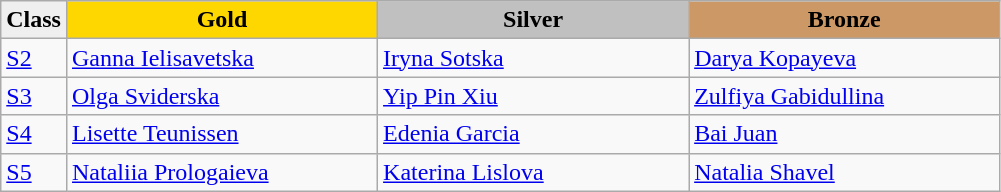<table class="wikitable" style="text-align:left">
<tr align="center">
<td bgcolor=efefef><strong>Class</strong></td>
<td width=200 bgcolor=gold><strong>Gold</strong></td>
<td width=200 bgcolor=silver><strong>Silver</strong></td>
<td width=200 bgcolor=CC9966><strong>Bronze</strong></td>
</tr>
<tr>
<td><a href='#'>S2</a></td>
<td><a href='#'>Ganna Ielisavetska</a><br></td>
<td><a href='#'>Iryna Sotska</a><br></td>
<td><a href='#'>Darya Kopayeva</a><br></td>
</tr>
<tr>
<td><a href='#'>S3</a></td>
<td><a href='#'>Olga Sviderska</a><br></td>
<td><a href='#'>Yip Pin Xiu</a><br></td>
<td><a href='#'>Zulfiya Gabidullina</a><br></td>
</tr>
<tr>
<td><a href='#'>S4</a></td>
<td><a href='#'>Lisette Teunissen</a><br></td>
<td><a href='#'>Edenia Garcia</a><br></td>
<td><a href='#'>Bai Juan</a><br></td>
</tr>
<tr>
<td><a href='#'>S5</a></td>
<td><a href='#'>Nataliia Prologaieva</a><br></td>
<td><a href='#'>Katerina Lislova</a><br></td>
<td><a href='#'>Natalia Shavel</a><br></td>
</tr>
</table>
